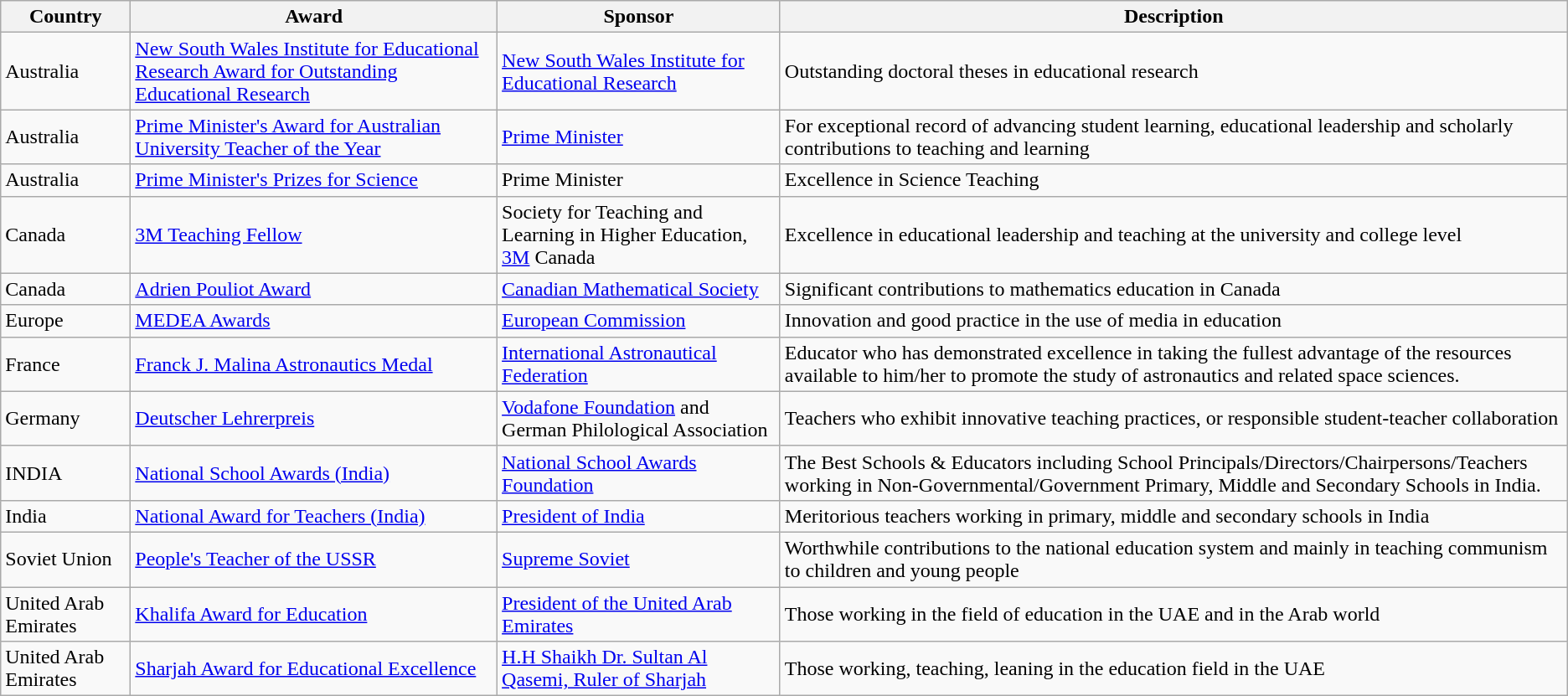<table class="wikitable sortable">
<tr>
<th style="width:6em;">Country</th>
<th>Award</th>
<th>Sponsor</th>
<th>Description</th>
</tr>
<tr>
<td>Australia</td>
<td><a href='#'>New South Wales Institute for Educational Research Award for Outstanding Educational Research</a></td>
<td><a href='#'>New South Wales Institute for Educational Research</a></td>
<td>Outstanding doctoral theses in educational research</td>
</tr>
<tr>
<td>Australia</td>
<td><a href='#'>Prime Minister's Award for Australian University Teacher of the Year</a></td>
<td><a href='#'>Prime Minister</a></td>
<td>For exceptional record of advancing student learning, educational leadership and scholarly contributions to teaching and learning</td>
</tr>
<tr>
<td>Australia</td>
<td><a href='#'>Prime Minister's Prizes for Science</a></td>
<td>Prime Minister</td>
<td>Excellence in Science Teaching</td>
</tr>
<tr>
<td>Canada</td>
<td><a href='#'>3M Teaching Fellow</a></td>
<td>Society for Teaching and Learning in Higher Education, <a href='#'>3M</a> Canada</td>
<td>Excellence in educational leadership and teaching at the university and college level</td>
</tr>
<tr>
<td>Canada</td>
<td><a href='#'>Adrien Pouliot Award</a></td>
<td><a href='#'>Canadian Mathematical Society</a></td>
<td>Significant contributions to mathematics education in Canada</td>
</tr>
<tr>
<td>Europe</td>
<td><a href='#'>MEDEA Awards</a></td>
<td><a href='#'>European Commission</a></td>
<td>Innovation and good practice in the use of media in education</td>
</tr>
<tr>
<td>France</td>
<td><a href='#'>Franck J. Malina Astronautics Medal</a></td>
<td><a href='#'>International Astronautical Federation</a></td>
<td>Educator who has demonstrated excellence in taking the fullest advantage of the resources available to him/her to promote the study of astronautics and related space sciences.</td>
</tr>
<tr>
<td>Germany</td>
<td><a href='#'>Deutscher Lehrerpreis</a></td>
<td><a href='#'>Vodafone Foundation</a> and German Philological Association</td>
<td>Teachers who exhibit innovative teaching practices, or responsible student-teacher collaboration</td>
</tr>
<tr>
<td>INDIA</td>
<td><a href='#'>National School Awards (India)</a></td>
<td><a href='#'>National School Awards Foundation</a></td>
<td>The Best Schools & Educators including School Principals/Directors/Chairpersons/Teachers working in Non-Governmental/Government Primary, Middle and Secondary Schools in India.</td>
</tr>
<tr>
<td>India</td>
<td><a href='#'>National Award for Teachers (India)</a></td>
<td><a href='#'>President of India</a></td>
<td>Meritorious teachers working in primary, middle and secondary schools in India</td>
</tr>
<tr>
<td>Soviet Union</td>
<td><a href='#'>People's Teacher of the USSR</a></td>
<td><a href='#'>Supreme Soviet</a></td>
<td>Worthwhile contributions to the national education system and mainly in teaching communism to children and young people</td>
</tr>
<tr>
<td>United Arab Emirates</td>
<td><a href='#'>Khalifa Award for Education</a></td>
<td><a href='#'>President of the United Arab Emirates</a></td>
<td>Those working in the field of education in the UAE and in the Arab world</td>
</tr>
<tr>
<td>United Arab Emirates</td>
<td><a href='#'>Sharjah Award for Educational Excellence</a></td>
<td><a href='#'>H.H Shaikh Dr. Sultan Al Qasemi, Ruler of Sharjah</a></td>
<td>Those working, teaching, leaning in the education field in the UAE</td>
</tr>
</table>
